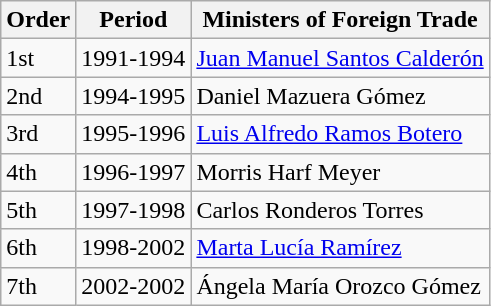<table class="wikitable">
<tr>
<th>Order</th>
<th>Period</th>
<th>Ministers of Foreign Trade</th>
</tr>
<tr>
<td>1st</td>
<td>1991-1994</td>
<td><a href='#'>Juan Manuel Santos Calderón</a></td>
</tr>
<tr>
<td>2nd</td>
<td>1994-1995</td>
<td>Daniel Mazuera Gómez</td>
</tr>
<tr>
<td>3rd</td>
<td>1995-1996</td>
<td><a href='#'>Luis Alfredo Ramos Botero</a></td>
</tr>
<tr>
<td>4th</td>
<td>1996-1997</td>
<td>Morris Harf Meyer</td>
</tr>
<tr>
<td>5th</td>
<td>1997-1998</td>
<td>Carlos Ronderos Torres</td>
</tr>
<tr>
<td>6th</td>
<td>1998-2002</td>
<td><a href='#'>Marta Lucía Ramírez</a></td>
</tr>
<tr>
<td>7th</td>
<td>2002-2002</td>
<td>Ángela María Orozco Gómez</td>
</tr>
</table>
